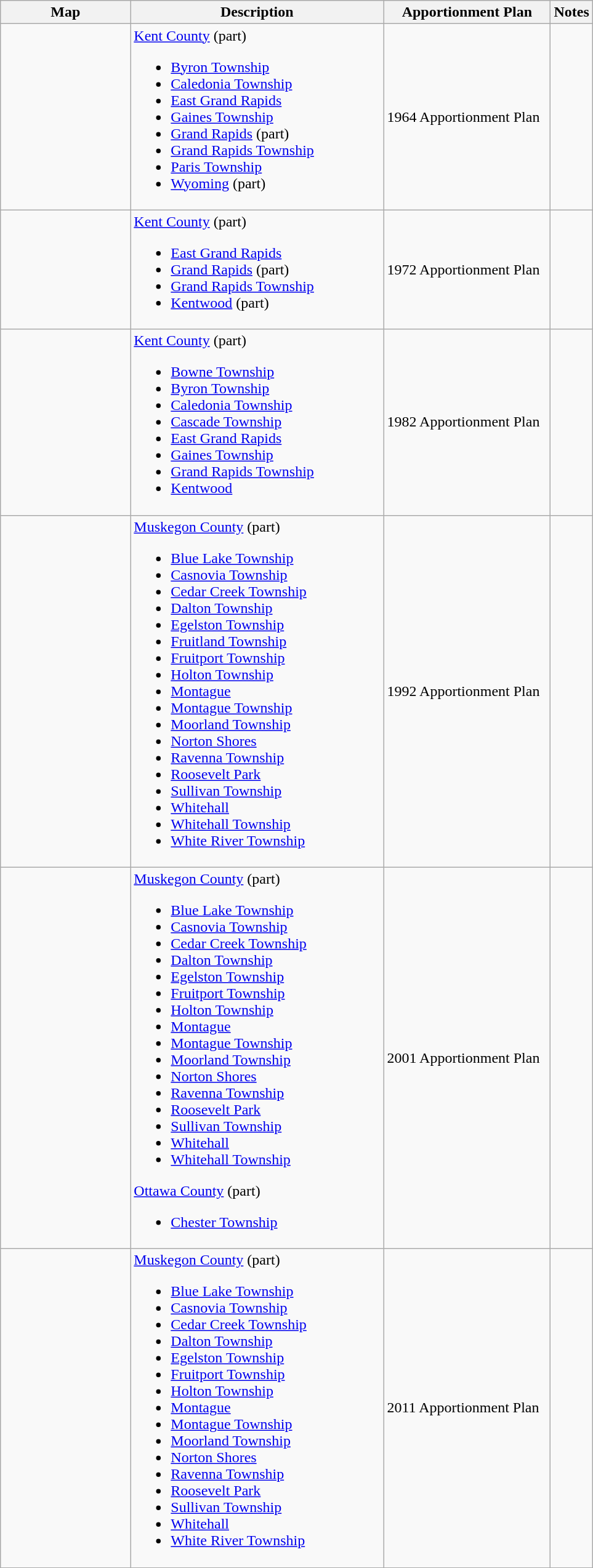<table class="wikitable sortable">
<tr>
<th style="width:100pt;">Map</th>
<th style="width:200pt;">Description</th>
<th style="width:130pt;">Apportionment Plan</th>
<th style="width:15pt;">Notes</th>
</tr>
<tr>
<td></td>
<td><a href='#'>Kent County</a> (part)<br><ul><li><a href='#'>Byron Township</a></li><li><a href='#'>Caledonia Township</a></li><li><a href='#'>East Grand Rapids</a></li><li><a href='#'>Gaines Township</a></li><li><a href='#'>Grand Rapids</a> (part)</li><li><a href='#'>Grand Rapids Township</a></li><li><a href='#'>Paris Township</a></li><li><a href='#'>Wyoming</a> (part)</li></ul></td>
<td>1964 Apportionment Plan</td>
<td></td>
</tr>
<tr>
<td></td>
<td><a href='#'>Kent County</a> (part)<br><ul><li><a href='#'>East Grand Rapids</a></li><li><a href='#'>Grand Rapids</a> (part)</li><li><a href='#'>Grand Rapids Township</a></li><li><a href='#'>Kentwood</a> (part)</li></ul></td>
<td>1972 Apportionment Plan</td>
<td></td>
</tr>
<tr>
<td></td>
<td><a href='#'>Kent County</a> (part)<br><ul><li><a href='#'>Bowne Township</a></li><li><a href='#'>Byron Township</a></li><li><a href='#'>Caledonia Township</a></li><li><a href='#'>Cascade Township</a></li><li><a href='#'>East Grand Rapids</a></li><li><a href='#'>Gaines Township</a></li><li><a href='#'>Grand Rapids Township</a></li><li><a href='#'>Kentwood</a></li></ul></td>
<td>1982 Apportionment Plan</td>
<td></td>
</tr>
<tr>
<td></td>
<td><a href='#'>Muskegon County</a> (part)<br><ul><li><a href='#'>Blue Lake Township</a></li><li><a href='#'>Casnovia Township</a></li><li><a href='#'>Cedar Creek Township</a></li><li><a href='#'>Dalton Township</a></li><li><a href='#'>Egelston Township</a></li><li><a href='#'>Fruitland Township</a></li><li><a href='#'>Fruitport Township</a></li><li><a href='#'>Holton Township</a></li><li><a href='#'>Montague</a></li><li><a href='#'>Montague Township</a></li><li><a href='#'>Moorland Township</a></li><li><a href='#'>Norton Shores</a></li><li><a href='#'>Ravenna Township</a></li><li><a href='#'>Roosevelt Park</a></li><li><a href='#'>Sullivan Township</a></li><li><a href='#'>Whitehall</a></li><li><a href='#'>Whitehall Township</a></li><li><a href='#'>White River Township</a></li></ul></td>
<td>1992 Apportionment Plan</td>
<td></td>
</tr>
<tr>
<td></td>
<td><a href='#'>Muskegon County</a> (part)<br><ul><li><a href='#'>Blue Lake Township</a></li><li><a href='#'>Casnovia Township</a></li><li><a href='#'>Cedar Creek Township</a></li><li><a href='#'>Dalton Township</a></li><li><a href='#'>Egelston Township</a></li><li><a href='#'>Fruitport Township</a></li><li><a href='#'>Holton Township</a></li><li><a href='#'>Montague</a></li><li><a href='#'>Montague Township</a></li><li><a href='#'>Moorland Township</a></li><li><a href='#'>Norton Shores</a></li><li><a href='#'>Ravenna Township</a></li><li><a href='#'>Roosevelt Park</a></li><li><a href='#'>Sullivan Township</a></li><li><a href='#'>Whitehall</a></li><li><a href='#'>Whitehall Township</a></li></ul><a href='#'>Ottawa County</a> (part)<ul><li><a href='#'>Chester Township</a></li></ul></td>
<td>2001 Apportionment Plan</td>
<td></td>
</tr>
<tr>
<td></td>
<td><a href='#'>Muskegon County</a> (part)<br><ul><li><a href='#'>Blue Lake Township</a></li><li><a href='#'>Casnovia Township</a></li><li><a href='#'>Cedar Creek Township</a></li><li><a href='#'>Dalton Township</a></li><li><a href='#'>Egelston Township</a></li><li><a href='#'>Fruitport Township</a></li><li><a href='#'>Holton Township</a></li><li><a href='#'>Montague</a></li><li><a href='#'>Montague Township</a></li><li><a href='#'>Moorland Township</a></li><li><a href='#'>Norton Shores</a></li><li><a href='#'>Ravenna Township</a></li><li><a href='#'>Roosevelt Park</a></li><li><a href='#'>Sullivan Township</a></li><li><a href='#'>Whitehall</a></li><li><a href='#'>White River Township</a></li></ul></td>
<td>2011 Apportionment Plan</td>
<td></td>
</tr>
<tr>
</tr>
</table>
